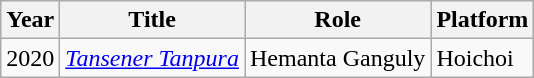<table class="wikitable sortable">
<tr>
<th>Year</th>
<th>Title</th>
<th>Role</th>
<th>Platform</th>
</tr>
<tr>
<td>2020</td>
<td><em><a href='#'>Tansener Tanpura</a></em></td>
<td>Hemanta Ganguly</td>
<td>Hoichoi</td>
</tr>
</table>
